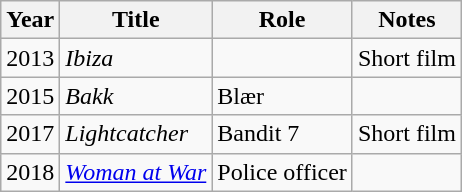<table class="wikitable sortable">
<tr>
<th>Year</th>
<th>Title</th>
<th>Role</th>
<th class="wikitable sortable">Notes</th>
</tr>
<tr>
<td>2013</td>
<td><em>Ibiza</em></td>
<td></td>
<td>Short film</td>
</tr>
<tr>
<td>2015</td>
<td><em>Bakk</em></td>
<td>Blær</td>
<td></td>
</tr>
<tr>
<td>2017</td>
<td><em>Lightcatcher</em></td>
<td>Bandit 7</td>
<td>Short film</td>
</tr>
<tr>
<td>2018</td>
<td><em><a href='#'>Woman at War</a></em></td>
<td>Police officer</td>
<td></td>
</tr>
</table>
